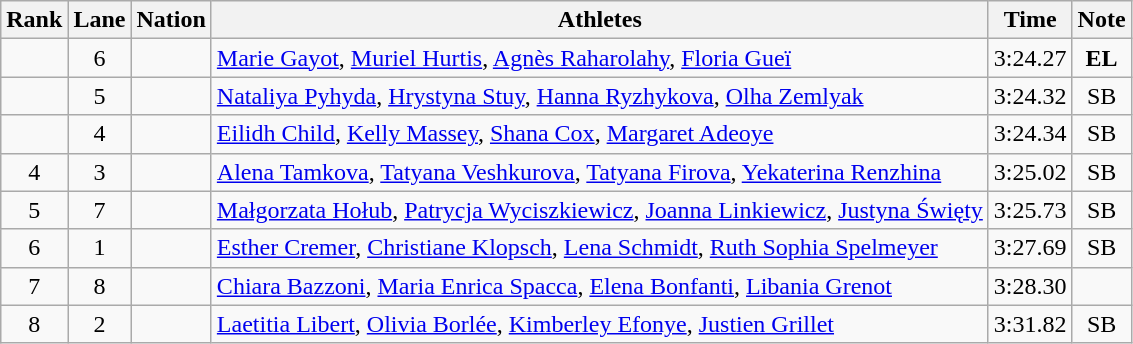<table class="wikitable sortable" style="text-align:center">
<tr>
<th>Rank</th>
<th>Lane</th>
<th>Nation</th>
<th>Athletes</th>
<th>Time</th>
<th>Note</th>
</tr>
<tr>
<td></td>
<td>6</td>
<td align=left></td>
<td align=left><a href='#'>Marie Gayot</a>, <a href='#'>Muriel Hurtis</a>, <a href='#'>Agnès Raharolahy</a>, <a href='#'>Floria Gueï</a></td>
<td>3:24.27</td>
<td><strong>EL</strong></td>
</tr>
<tr>
<td></td>
<td>5</td>
<td align=left></td>
<td align=left><a href='#'>Nataliya Pyhyda</a>, <a href='#'>Hrystyna Stuy</a>, <a href='#'>Hanna Ryzhykova</a>, <a href='#'>Olha Zemlyak</a></td>
<td>3:24.32</td>
<td>SB</td>
</tr>
<tr>
<td></td>
<td>4</td>
<td align=left></td>
<td align=left><a href='#'>Eilidh Child</a>, <a href='#'>Kelly Massey</a>, <a href='#'>Shana Cox</a>, <a href='#'>Margaret Adeoye</a></td>
<td>3:24.34</td>
<td>SB</td>
</tr>
<tr>
<td>4</td>
<td>3</td>
<td align=left></td>
<td align=left><a href='#'>Alena Tamkova</a>, <a href='#'>Tatyana Veshkurova</a>, <a href='#'>Tatyana Firova</a>, <a href='#'>Yekaterina Renzhina</a></td>
<td>3:25.02</td>
<td>SB</td>
</tr>
<tr>
<td>5</td>
<td>7</td>
<td align=left></td>
<td align=left><a href='#'>Małgorzata Hołub</a>, <a href='#'>Patrycja Wyciszkiewicz</a>, <a href='#'>Joanna Linkiewicz</a>, <a href='#'>Justyna Święty</a></td>
<td>3:25.73</td>
<td>SB</td>
</tr>
<tr>
<td>6</td>
<td>1</td>
<td align=left></td>
<td align=left><a href='#'>Esther Cremer</a>, <a href='#'>Christiane Klopsch</a>, <a href='#'>Lena Schmidt</a>, <a href='#'>Ruth Sophia Spelmeyer</a></td>
<td>3:27.69</td>
<td>SB</td>
</tr>
<tr>
<td>7</td>
<td>8</td>
<td align=left></td>
<td align=left><a href='#'>Chiara Bazzoni</a>, <a href='#'>Maria Enrica Spacca</a>, <a href='#'>Elena Bonfanti</a>, <a href='#'>Libania Grenot</a></td>
<td>3:28.30</td>
<td></td>
</tr>
<tr>
<td>8</td>
<td>2</td>
<td align=left></td>
<td align=left><a href='#'>Laetitia Libert</a>, <a href='#'>Olivia Borlée</a>, <a href='#'>Kimberley Efonye</a>, <a href='#'>Justien Grillet</a></td>
<td>3:31.82</td>
<td>SB</td>
</tr>
</table>
